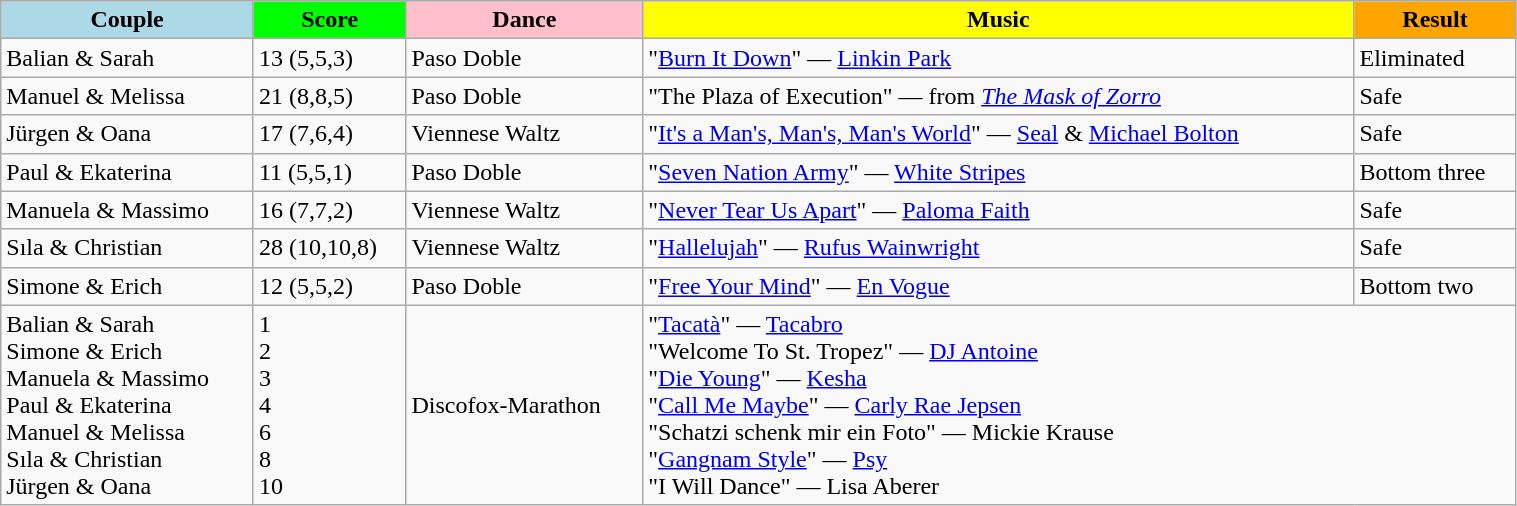<table class="wikitable" style="width:80%;">
<tr>
<th style="background:lightblue;">Couple</th>
<th style="background:lime;">Score</th>
<th style="background:pink;">Dance</th>
<th style="background:yellow;">Music</th>
<th style="background:orange;">Result</th>
</tr>
<tr>
<td>Balian & Sarah</td>
<td>13 (5,5,3)</td>
<td>Paso Doble</td>
<td>"<a href='#'>Burn It Down</a>" — <a href='#'>Linkin Park</a></td>
<td>Eliminated</td>
</tr>
<tr>
<td>Manuel & Melissa</td>
<td>21 (8,8,5)</td>
<td>Paso Doble</td>
<td>"The Plaza of Execution" — from <em><a href='#'>The Mask of Zorro</a></em></td>
<td>Safe</td>
</tr>
<tr>
<td>Jürgen & Oana</td>
<td>17 (7,6,4)</td>
<td>Viennese Waltz</td>
<td>"<a href='#'>It's a Man's, Man's, Man's World</a>" — <a href='#'>Seal</a> & <a href='#'>Michael Bolton</a></td>
<td>Safe</td>
</tr>
<tr>
<td>Paul & Ekaterina</td>
<td>11 (5,5,1)</td>
<td>Paso Doble</td>
<td>"<a href='#'>Seven Nation Army</a>" — <a href='#'>White Stripes</a></td>
<td>Bottom three</td>
</tr>
<tr>
<td>Manuela & Massimo</td>
<td>16 (7,7,2)</td>
<td>Viennese Waltz</td>
<td>"<a href='#'>Never Tear Us Apart</a>" — <a href='#'>Paloma Faith</a></td>
<td>Safe</td>
</tr>
<tr>
<td>Sıla & Christian</td>
<td>28 (10,10,8)</td>
<td>Viennese Waltz</td>
<td>"<a href='#'>Hallelujah</a>" — <a href='#'>Rufus Wainwright</a></td>
<td>Safe</td>
</tr>
<tr>
<td>Simone & Erich</td>
<td>12 (5,5,2)</td>
<td>Paso Doble</td>
<td>"<a href='#'>Free Your Mind</a>" — <a href='#'>En Vogue</a></td>
<td>Bottom two</td>
</tr>
<tr>
<td>Balian & Sarah <br> Simone & Erich <br> Manuela & Massimo <br> Paul & Ekaterina <br> Manuel & Melissa <br> Sıla & Christian <br> Jürgen & Oana</td>
<td>1<br>2<br>3<br>4<br>6<br>8<br>10</td>
<td>Discofox-Marathon</td>
<td colspan=2>"<a href='#'>Tacatà</a>" — <a href='#'>Tacabro</a> <br> "Welcome To St. Tropez" — <a href='#'>DJ Antoine</a> <br> "<a href='#'>Die Young</a>" — <a href='#'>Kesha</a> <br> "<a href='#'>Call Me Maybe</a>" — <a href='#'>Carly Rae Jepsen</a> <br> "Schatzi schenk mir ein Foto" — Mickie Krause <br> "<a href='#'>Gangnam Style</a>" — <a href='#'>Psy</a> <br> "I Will Dance" — Lisa Aberer</td>
</tr>
</table>
